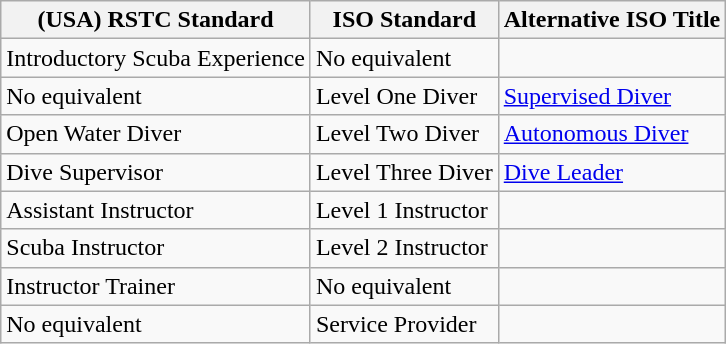<table class="wikitable">
<tr>
<th>(USA) RSTC Standard</th>
<th>ISO Standard</th>
<th>Alternative ISO Title</th>
</tr>
<tr>
<td>Introductory Scuba Experience</td>
<td>No equivalent</td>
<td></td>
</tr>
<tr>
<td>No equivalent</td>
<td>Level One Diver </td>
<td><a href='#'>Supervised Diver</a></td>
</tr>
<tr>
<td>Open Water Diver</td>
<td>Level Two Diver</td>
<td><a href='#'>Autonomous Diver</a></td>
</tr>
<tr>
<td>Dive Supervisor</td>
<td>Level Three Diver</td>
<td><a href='#'>Dive Leader</a></td>
</tr>
<tr>
<td>Assistant Instructor</td>
<td>Level 1 Instructor</td>
<td></td>
</tr>
<tr>
<td>Scuba Instructor</td>
<td>Level 2 Instructor</td>
<td></td>
</tr>
<tr>
<td>Instructor Trainer</td>
<td>No equivalent</td>
<td></td>
</tr>
<tr>
<td>No equivalent</td>
<td>Service Provider</td>
<td></td>
</tr>
</table>
